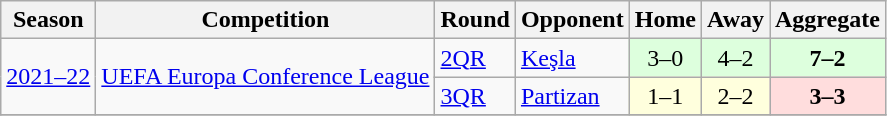<table class="wikitable">
<tr>
<th>Season</th>
<th>Competition</th>
<th>Round</th>
<th>Opponent</th>
<th>Home</th>
<th>Away</th>
<th>Aggregate</th>
</tr>
<tr>
<td rowspan=2><a href='#'>2021–22</a></td>
<td rowspan=2><a href='#'>UEFA Europa Conference League</a></td>
<td><a href='#'>2QR</a></td>
<td> <a href='#'>Keşla</a></td>
<td bgcolor="#ddffdd" style="text-align:center;">3–0</td>
<td bgcolor="#ddffdd" style="text-align:center;">4–2</td>
<td bgcolor="#ddffdd" style="text-align:center;"><strong>7–2</strong></td>
</tr>
<tr>
<td><a href='#'>3QR</a></td>
<td> <a href='#'>Partizan</a></td>
<td bgcolor="#ffffdd" style="text-align:center;">1–1</td>
<td bgcolor="#ffffdd" style="text-align:center;">2–2 </td>
<td bgcolor="#ffdddd" style="text-align:center;"><strong>3–3 </strong></td>
</tr>
<tr>
</tr>
</table>
